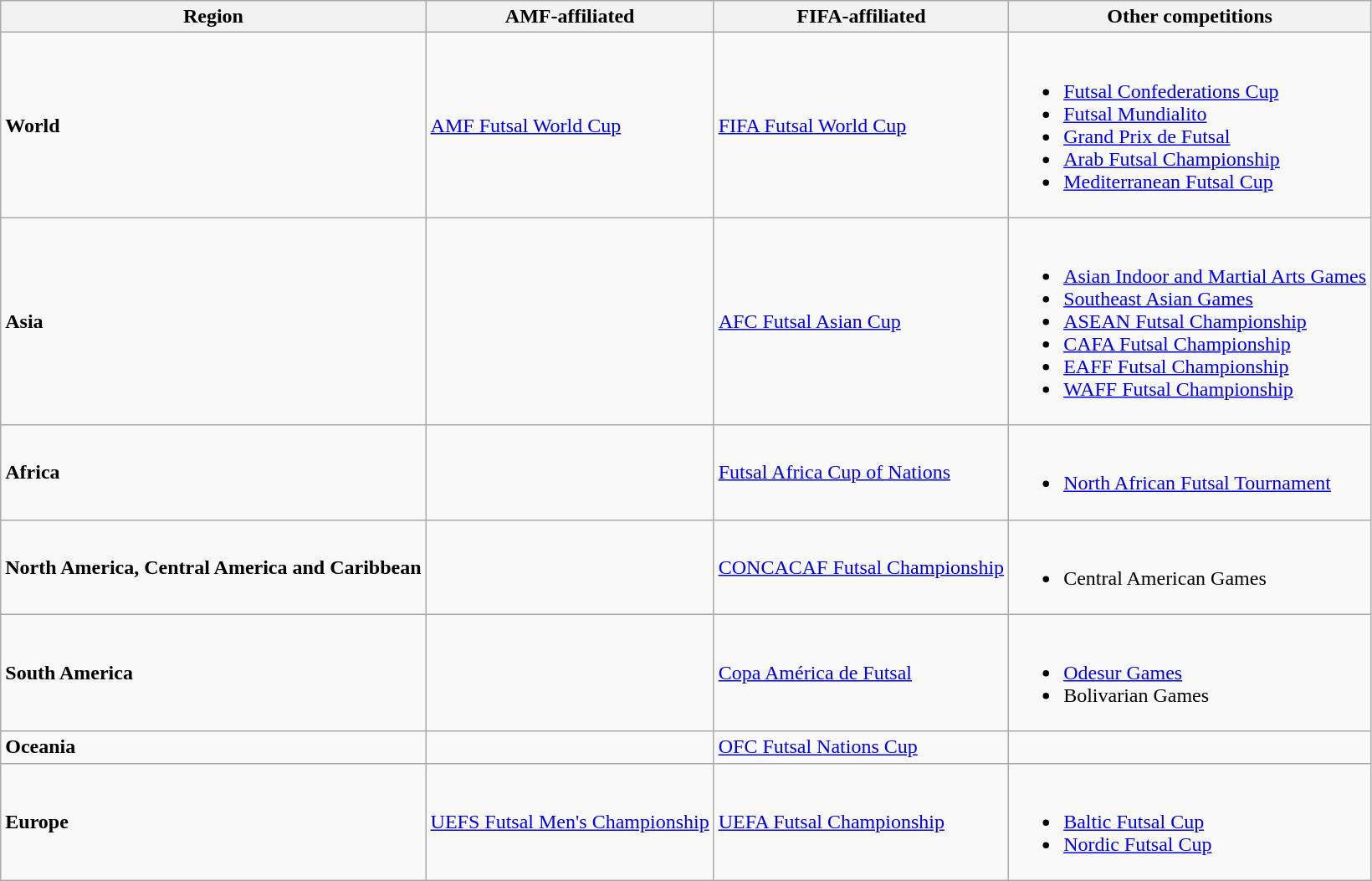<table class="wikitable">
<tr>
<th>Region</th>
<th>AMF-affiliated</th>
<th>FIFA-affiliated</th>
<th>Other competitions</th>
</tr>
<tr>
<td><strong>World</strong></td>
<td><a href='#'>AMF Futsal World Cup</a></td>
<td><a href='#'>FIFA Futsal World Cup</a></td>
<td><br><ul><li><a href='#'>Futsal Confederations Cup</a></li><li><a href='#'>Futsal Mundialito</a></li><li><a href='#'>Grand Prix de Futsal</a></li><li><a href='#'>Arab Futsal Championship</a></li><li><a href='#'>Mediterranean Futsal Cup</a></li></ul></td>
</tr>
<tr>
<td><strong>Asia</strong></td>
<td></td>
<td><a href='#'>AFC Futsal Asian Cup</a></td>
<td><br><ul><li><a href='#'>Asian Indoor and Martial Arts Games</a></li><li><a href='#'>Southeast Asian Games</a></li><li><a href='#'>ASEAN Futsal Championship</a></li><li><a href='#'>CAFA Futsal Championship</a></li><li><a href='#'>EAFF Futsal Championship</a></li><li><a href='#'>WAFF Futsal Championship</a></li></ul></td>
</tr>
<tr>
<td><strong>Africa</strong></td>
<td></td>
<td><a href='#'>Futsal Africa Cup of Nations</a></td>
<td><br><ul><li><a href='#'>North African Futsal Tournament</a></li></ul></td>
</tr>
<tr>
<td><strong>North America, Central America and Caribbean</strong></td>
<td></td>
<td><a href='#'>CONCACAF Futsal Championship</a></td>
<td><br><ul><li>Central American Games</li></ul></td>
</tr>
<tr>
<td><strong>South America</strong></td>
<td></td>
<td><a href='#'>Copa América de Futsal</a></td>
<td><br><ul><li><a href='#'>Odesur Games</a></li><li>Bolivarian Games</li></ul></td>
</tr>
<tr>
<td><strong>Oceania</strong></td>
<td></td>
<td><a href='#'>OFC Futsal Nations Cup</a></td>
<td></td>
</tr>
<tr>
<td><strong>Europe</strong></td>
<td><a href='#'>UEFS Futsal Men's Championship</a></td>
<td><a href='#'>UEFA Futsal Championship</a></td>
<td><br><ul><li><a href='#'>Baltic Futsal Cup</a></li><li><a href='#'>Nordic Futsal Cup</a></li></ul></td>
</tr>
</table>
